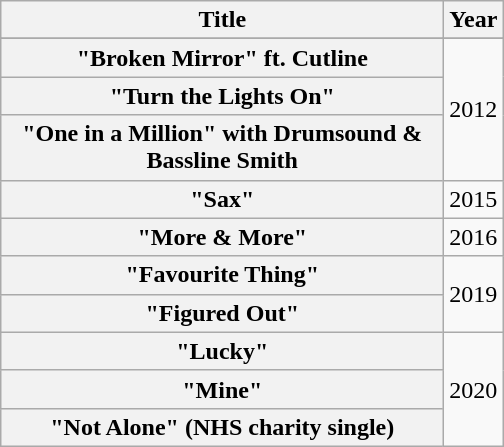<table class="wikitable plainrowheaders">
<tr>
<th scope="col" style="width:18em;">Title</th>
<th scope="col" style="width:1em;">Year</th>
</tr>
<tr>
</tr>
<tr>
<th scope="row">"Broken Mirror" ft. Cutline</th>
<td rowspan="3">2012</td>
</tr>
<tr>
<th scope="row">"Turn the Lights On"</th>
</tr>
<tr>
<th scope="row">"One in a Million" with Drumsound & Bassline Smith</th>
</tr>
<tr>
<th scope="row">"Sax"</th>
<td>2015</td>
</tr>
<tr>
<th scope="row">"More & More"</th>
<td>2016</td>
</tr>
<tr>
<th scope="row">"Favourite Thing"</th>
<td rowspan="2">2019</td>
</tr>
<tr>
<th scope="row">"Figured Out"</th>
</tr>
<tr>
<th scope="row">"Lucky"</th>
<td rowspan="3">2020</td>
</tr>
<tr>
<th scope="row">"Mine"</th>
</tr>
<tr>
<th scope="row">"Not Alone" (NHS charity single)</th>
</tr>
</table>
